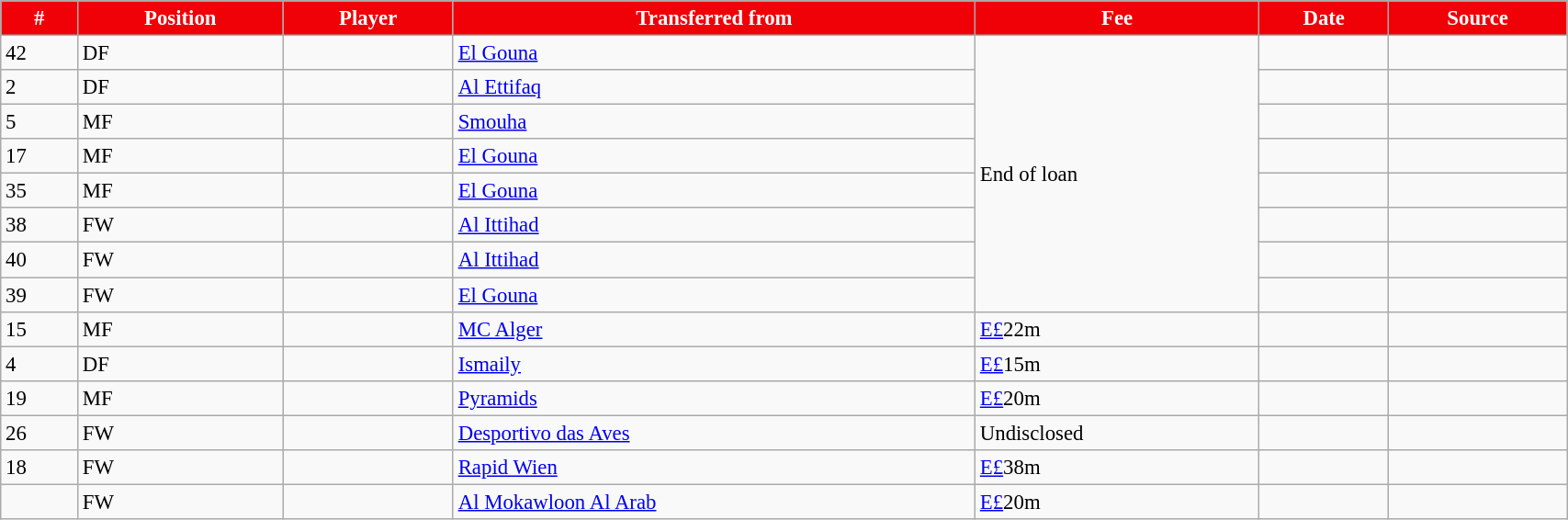<table class="wikitable sortable" style="width:90%; text-align:center; font-size:95%; text-align:left">
<tr>
<th style="background:#EF0107; color:#FFFFFF">#</th>
<th style="background:#EF0107; color:#FFFFFF">Position</th>
<th style="background:#EF0107; color:#FFFFFF">Player</th>
<th style="background:#EF0107; color:#FFFFFF">Transferred from</th>
<th style="background:#EF0107; color:#FFFFFF">Fee</th>
<th style="background:#EF0107; color:#FFFFFF">Date</th>
<th style="background:#EF0107; color:#FFFFFF">Source</th>
</tr>
<tr>
<td>42</td>
<td>DF</td>
<td></td>
<td> <a href='#'>El Gouna</a></td>
<td rowspan=8>End of loan</td>
<td></td>
<td></td>
</tr>
<tr>
<td>2</td>
<td>DF</td>
<td></td>
<td> <a href='#'>Al Ettifaq</a></td>
<td></td>
<td></td>
</tr>
<tr>
<td>5</td>
<td>MF</td>
<td></td>
<td> <a href='#'>Smouha</a></td>
<td></td>
<td></td>
</tr>
<tr>
<td>17</td>
<td>MF</td>
<td></td>
<td> <a href='#'>El Gouna</a></td>
<td></td>
<td></td>
</tr>
<tr>
<td>35</td>
<td>MF</td>
<td></td>
<td> <a href='#'>El Gouna</a></td>
<td></td>
<td></td>
</tr>
<tr>
<td>38</td>
<td>FW</td>
<td></td>
<td> <a href='#'>Al Ittihad</a></td>
<td></td>
<td></td>
</tr>
<tr>
<td>40</td>
<td>FW</td>
<td></td>
<td> <a href='#'>Al Ittihad</a></td>
<td></td>
<td></td>
</tr>
<tr>
<td>39</td>
<td>FW</td>
<td></td>
<td> <a href='#'>El Gouna</a></td>
<td></td>
<td></td>
</tr>
<tr>
<td>15</td>
<td>MF</td>
<td></td>
<td> <a href='#'>MC Alger</a></td>
<td><a href='#'>E£</a>22m</td>
<td></td>
<td></td>
</tr>
<tr>
<td>4</td>
<td>DF</td>
<td></td>
<td> <a href='#'>Ismaily</a></td>
<td><a href='#'>E£</a>15m</td>
<td></td>
<td></td>
</tr>
<tr>
<td>19</td>
<td>MF</td>
<td></td>
<td> <a href='#'>Pyramids</a></td>
<td><a href='#'>E£</a>20m</td>
<td></td>
<td></td>
</tr>
<tr>
<td>26</td>
<td>FW</td>
<td></td>
<td> <a href='#'>Desportivo das Aves</a></td>
<td>Undisclosed</td>
<td></td>
<td></td>
</tr>
<tr>
<td>18</td>
<td>FW</td>
<td></td>
<td> <a href='#'>Rapid Wien</a></td>
<td><a href='#'>E£</a>38m</td>
<td></td>
<td></td>
</tr>
<tr>
<td></td>
<td>FW</td>
<td></td>
<td> <a href='#'>Al Mokawloon Al Arab</a></td>
<td><a href='#'>E£</a>20m</td>
<td></td>
<td></td>
</tr>
</table>
